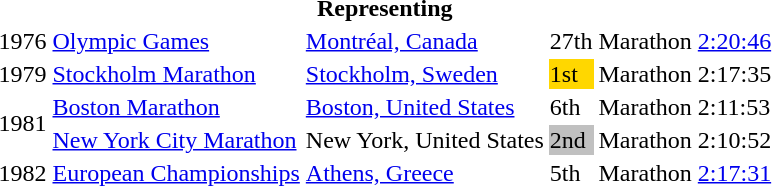<table>
<tr>
<th colspan="6">Representing </th>
</tr>
<tr>
<td>1976</td>
<td><a href='#'>Olympic Games</a></td>
<td><a href='#'>Montréal, Canada</a></td>
<td>27th</td>
<td>Marathon</td>
<td><a href='#'>2:20:46</a></td>
</tr>
<tr>
<td>1979</td>
<td><a href='#'>Stockholm Marathon</a></td>
<td><a href='#'>Stockholm, Sweden</a></td>
<td bgcolor="gold">1st</td>
<td>Marathon</td>
<td>2:17:35</td>
</tr>
<tr>
<td rowspan=2>1981</td>
<td><a href='#'>Boston Marathon</a></td>
<td><a href='#'>Boston, United States</a></td>
<td>6th</td>
<td>Marathon</td>
<td>2:11:53</td>
</tr>
<tr>
<td><a href='#'>New York City Marathon</a></td>
<td>New York, United States</td>
<td bgcolor="silver">2nd</td>
<td>Marathon</td>
<td>2:10:52 </td>
</tr>
<tr>
<td>1982</td>
<td><a href='#'>European Championships</a></td>
<td><a href='#'>Athens, Greece</a></td>
<td>5th</td>
<td>Marathon</td>
<td><a href='#'>2:17:31</a></td>
</tr>
</table>
